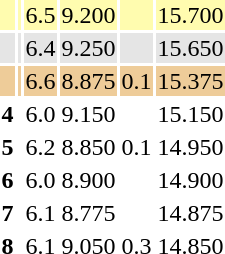<table>
<tr style="background:#fffcaf;">
<td></td>
<td align=left></td>
<td>6.5</td>
<td>9.200</td>
<td></td>
<td>15.700</td>
</tr>
<tr style="background:#e5e5e5;">
<td></td>
<td align=left></td>
<td>6.4</td>
<td>9.250</td>
<td></td>
<td>15.650</td>
</tr>
<tr style="background:#ec9;">
<td></td>
<td align=left></td>
<td>6.6</td>
<td>8.875</td>
<td>0.1</td>
<td>15.375</td>
</tr>
<tr>
<th><strong>4</strong></th>
<td align=left></td>
<td>6.0</td>
<td>9.150</td>
<td></td>
<td>15.150</td>
</tr>
<tr>
<th><strong>5</strong></th>
<td align=left></td>
<td>6.2</td>
<td>8.850</td>
<td>0.1</td>
<td>14.950</td>
</tr>
<tr>
<th><strong>6</strong></th>
<td align=left></td>
<td>6.0</td>
<td>8.900</td>
<td></td>
<td>14.900</td>
</tr>
<tr>
<th><strong>7</strong></th>
<td align=left></td>
<td>6.1</td>
<td>8.775</td>
<td></td>
<td>14.875</td>
</tr>
<tr>
<th><strong>8</strong></th>
<td align=left></td>
<td>6.1</td>
<td>9.050</td>
<td>0.3</td>
<td>14.850</td>
</tr>
</table>
